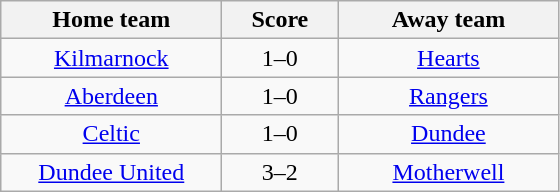<table class="wikitable" style="text-align: center">
<tr>
<th width=140>Home team</th>
<th width=70>Score</th>
<th width=140>Away team</th>
</tr>
<tr>
<td><a href='#'>Kilmarnock</a></td>
<td>1–0</td>
<td><a href='#'>Hearts</a></td>
</tr>
<tr>
<td><a href='#'>Aberdeen</a></td>
<td>1–0</td>
<td><a href='#'>Rangers</a></td>
</tr>
<tr>
<td><a href='#'>Celtic</a></td>
<td>1–0</td>
<td><a href='#'>Dundee</a></td>
</tr>
<tr>
<td><a href='#'>Dundee United</a></td>
<td>3–2</td>
<td><a href='#'>Motherwell</a></td>
</tr>
</table>
